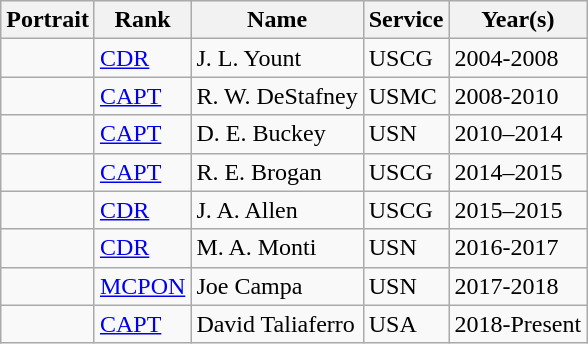<table class="wikitable" border="1">
<tr>
<th>Portrait</th>
<th>Rank</th>
<th>Name</th>
<th>Service</th>
<th>Year(s)</th>
</tr>
<tr>
<td></td>
<td><a href='#'>CDR</a></td>
<td>J. L. Yount</td>
<td>USCG</td>
<td>2004-2008</td>
</tr>
<tr>
<td></td>
<td><a href='#'>CAPT</a></td>
<td>R. W. DeStafney</td>
<td>USMC</td>
<td>2008-2010</td>
</tr>
<tr>
<td></td>
<td><a href='#'>CAPT</a></td>
<td>D. E. Buckey</td>
<td>USN</td>
<td>2010–2014</td>
</tr>
<tr>
<td></td>
<td><a href='#'>CAPT</a></td>
<td>R. E. Brogan</td>
<td>USCG</td>
<td>2014–2015</td>
</tr>
<tr>
<td></td>
<td><a href='#'>CDR</a></td>
<td>J. A. Allen</td>
<td>USCG</td>
<td>2015–2015</td>
</tr>
<tr>
<td></td>
<td><a href='#'>CDR</a></td>
<td>M. A. Monti</td>
<td>USN</td>
<td>2016-2017</td>
</tr>
<tr>
<td></td>
<td><a href='#'>MCPON</a></td>
<td>Joe Campa</td>
<td>USN</td>
<td>2017-2018</td>
</tr>
<tr>
<td></td>
<td><a href='#'>CAPT</a></td>
<td>David Taliaferro</td>
<td>USA</td>
<td>2018-Present</td>
</tr>
</table>
